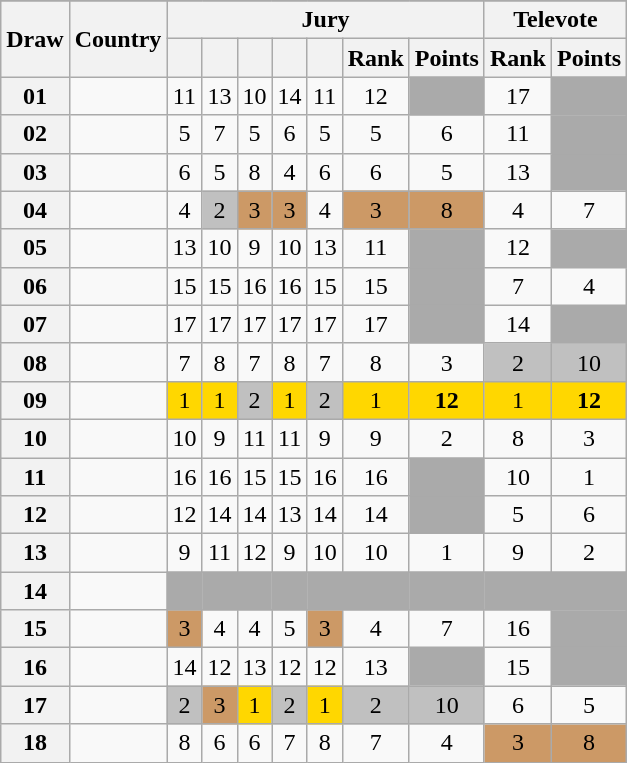<table class="sortable wikitable collapsible plainrowheaders" style="text-align:center;">
<tr>
</tr>
<tr>
<th scope="col" rowspan="2">Draw</th>
<th scope="col" rowspan="2">Country</th>
<th scope="col" colspan="7">Jury</th>
<th scope="col" colspan="2">Televote</th>
</tr>
<tr>
<th scope="col"><small></small></th>
<th scope="col"><small></small></th>
<th scope="col"><small></small></th>
<th scope="col"><small></small></th>
<th scope="col"><small></small></th>
<th scope="col">Rank</th>
<th scope="col">Points</th>
<th scope="col">Rank</th>
<th scope="col">Points</th>
</tr>
<tr>
<th scope="row" style="text-align:center;">01</th>
<td style="text-align:left;"></td>
<td>11</td>
<td>13</td>
<td>10</td>
<td>14</td>
<td>11</td>
<td>12</td>
<td style="background:#AAAAAA;"></td>
<td>17</td>
<td style="background:#AAAAAA;"></td>
</tr>
<tr>
<th scope="row" style="text-align:center;">02</th>
<td style="text-align:left;"></td>
<td>5</td>
<td>7</td>
<td>5</td>
<td>6</td>
<td>5</td>
<td>5</td>
<td>6</td>
<td>11</td>
<td style="background:#AAAAAA;"></td>
</tr>
<tr>
<th scope="row" style="text-align:center;">03</th>
<td style="text-align:left;"></td>
<td>6</td>
<td>5</td>
<td>8</td>
<td>4</td>
<td>6</td>
<td>6</td>
<td>5</td>
<td>13</td>
<td style="background:#AAAAAA;"></td>
</tr>
<tr>
<th scope="row" style="text-align:center;">04</th>
<td style="text-align:left;"></td>
<td>4</td>
<td style="background:silver;">2</td>
<td style="background:#CC9966;">3</td>
<td style="background:#CC9966;">3</td>
<td>4</td>
<td style="background:#CC9966;">3</td>
<td style="background:#CC9966;">8</td>
<td>4</td>
<td>7</td>
</tr>
<tr>
<th scope="row" style="text-align:center;">05</th>
<td style="text-align:left;"></td>
<td>13</td>
<td>10</td>
<td>9</td>
<td>10</td>
<td>13</td>
<td>11</td>
<td style="background:#AAAAAA;"></td>
<td>12</td>
<td style="background:#AAAAAA;"></td>
</tr>
<tr>
<th scope="row" style="text-align:center;">06</th>
<td style="text-align:left;"></td>
<td>15</td>
<td>15</td>
<td>16</td>
<td>16</td>
<td>15</td>
<td>15</td>
<td style="background:#AAAAAA;"></td>
<td>7</td>
<td>4</td>
</tr>
<tr>
<th scope="row" style="text-align:center;">07</th>
<td style="text-align:left;"></td>
<td>17</td>
<td>17</td>
<td>17</td>
<td>17</td>
<td>17</td>
<td>17</td>
<td style="background:#AAAAAA;"></td>
<td>14</td>
<td style="background:#AAAAAA;"></td>
</tr>
<tr>
<th scope="row" style="text-align:center;">08</th>
<td style="text-align:left;"></td>
<td>7</td>
<td>8</td>
<td>7</td>
<td>8</td>
<td>7</td>
<td>8</td>
<td>3</td>
<td style="background:silver;">2</td>
<td style="background:silver;">10</td>
</tr>
<tr>
<th scope="row" style="text-align:center;">09</th>
<td style="text-align:left;"></td>
<td style="background:gold;">1</td>
<td style="background:gold;">1</td>
<td style="background:silver;">2</td>
<td style="background:gold;">1</td>
<td style="background:silver;">2</td>
<td style="background:gold;">1</td>
<td style="background:gold;"><strong>12</strong></td>
<td style="background:gold;">1</td>
<td style="background:gold;"><strong>12</strong></td>
</tr>
<tr>
<th scope="row" style="text-align:center;">10</th>
<td style="text-align:left;"></td>
<td>10</td>
<td>9</td>
<td>11</td>
<td>11</td>
<td>9</td>
<td>9</td>
<td>2</td>
<td>8</td>
<td>3</td>
</tr>
<tr>
<th scope="row" style="text-align:center;">11</th>
<td style="text-align:left;"></td>
<td>16</td>
<td>16</td>
<td>15</td>
<td>15</td>
<td>16</td>
<td>16</td>
<td style="background:#AAAAAA;"></td>
<td>10</td>
<td>1</td>
</tr>
<tr>
<th scope="row" style="text-align:center;">12</th>
<td style="text-align:left;"></td>
<td>12</td>
<td>14</td>
<td>14</td>
<td>13</td>
<td>14</td>
<td>14</td>
<td style="background:#AAAAAA;"></td>
<td>5</td>
<td>6</td>
</tr>
<tr>
<th scope="row" style="text-align:center;">13</th>
<td style="text-align:left;"></td>
<td>9</td>
<td>11</td>
<td>12</td>
<td>9</td>
<td>10</td>
<td>10</td>
<td>1</td>
<td>9</td>
<td>2</td>
</tr>
<tr class="sortbottom">
<th scope="row" style="text-align:center;">14</th>
<td style="text-align:left;"></td>
<td style="background:#AAAAAA;"></td>
<td style="background:#AAAAAA;"></td>
<td style="background:#AAAAAA;"></td>
<td style="background:#AAAAAA;"></td>
<td style="background:#AAAAAA;"></td>
<td style="background:#AAAAAA;"></td>
<td style="background:#AAAAAA;"></td>
<td style="background:#AAAAAA;"></td>
<td style="background:#AAAAAA;"></td>
</tr>
<tr>
<th scope="row" style="text-align:center;">15</th>
<td style="text-align:left;"></td>
<td style="background:#CC9966;">3</td>
<td>4</td>
<td>4</td>
<td>5</td>
<td style="background:#CC9966;">3</td>
<td>4</td>
<td>7</td>
<td>16</td>
<td style="background:#AAAAAA;"></td>
</tr>
<tr>
<th scope="row" style="text-align:center;">16</th>
<td style="text-align:left;"></td>
<td>14</td>
<td>12</td>
<td>13</td>
<td>12</td>
<td>12</td>
<td>13</td>
<td style="background:#AAAAAA;"></td>
<td>15</td>
<td style="background:#AAAAAA;"></td>
</tr>
<tr>
<th scope="row" style="text-align:center;">17</th>
<td style="text-align:left;"></td>
<td style="background:silver;">2</td>
<td style="background:#CC9966;">3</td>
<td style="background:gold;">1</td>
<td style="background:silver;">2</td>
<td style="background:gold;">1</td>
<td style="background:silver;">2</td>
<td style="background:silver;">10</td>
<td>6</td>
<td>5</td>
</tr>
<tr>
<th scope="row" style="text-align:center;">18</th>
<td style="text-align:left;"></td>
<td>8</td>
<td>6</td>
<td>6</td>
<td>7</td>
<td>8</td>
<td>7</td>
<td>4</td>
<td style="background:#CC9966;">3</td>
<td style="background:#CC9966;">8</td>
</tr>
</table>
